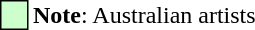<table>
<tr>
<td style="width: 15px; height: 15px; color: black; background: #ccffcc; border: 1px solid #000000;"></td>
<td><strong>Note</strong>: Australian artists</td>
</tr>
</table>
